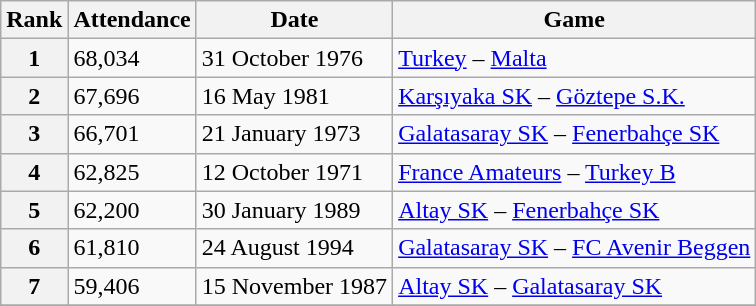<table class="wikitable">
<tr>
<th>Rank</th>
<th>Attendance</th>
<th>Date</th>
<th>Game</th>
</tr>
<tr>
<th>1</th>
<td>68,034</td>
<td>31 October 1976</td>
<td><a href='#'>Turkey</a> – <a href='#'>Malta</a></td>
</tr>
<tr>
<th>2</th>
<td>67,696</td>
<td>16 May 1981</td>
<td><a href='#'>Karşıyaka SK</a> – <a href='#'>Göztepe S.K.</a></td>
</tr>
<tr>
<th>3</th>
<td>66,701</td>
<td>21 January 1973</td>
<td><a href='#'>Galatasaray SK</a> – <a href='#'>Fenerbahçe SK</a></td>
</tr>
<tr>
<th>4</th>
<td>62,825</td>
<td>12 October 1971</td>
<td><a href='#'>France Amateurs</a> – <a href='#'>Turkey B</a></td>
</tr>
<tr>
<th>5</th>
<td>62,200</td>
<td>30 January 1989</td>
<td><a href='#'>Altay SK</a> – <a href='#'>Fenerbahçe SK</a></td>
</tr>
<tr>
<th>6</th>
<td>61,810</td>
<td>24 August 1994</td>
<td><a href='#'>Galatasaray SK</a> – <a href='#'>FC Avenir Beggen</a></td>
</tr>
<tr>
<th>7</th>
<td>59,406</td>
<td>15 November 1987</td>
<td><a href='#'>Altay SK</a> – <a href='#'>Galatasaray SK</a></td>
</tr>
<tr>
</tr>
</table>
